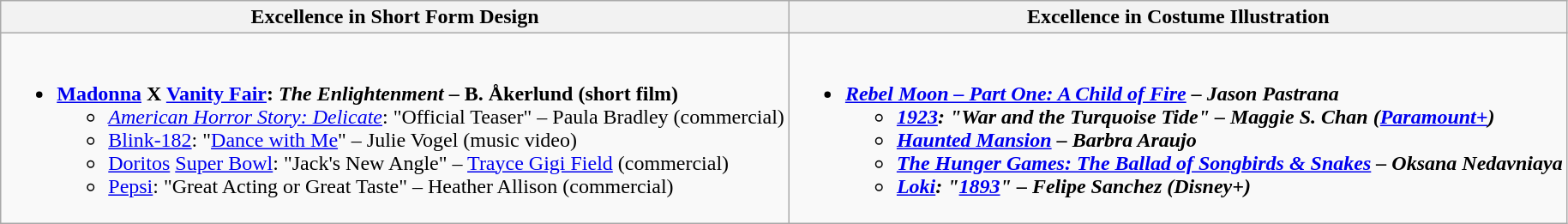<table class="wikitable" style="width=100%">
<tr>
<th style="width=50%">Excellence in Short Form Design</th>
<th style="width=50%">Excellence in Costume Illustration</th>
</tr>
<tr>
<td valign="top"><br><ul><li><strong><a href='#'>Madonna</a> X <a href='#'>Vanity Fair</a>: <em>The Enlightenment</em> – B. Åkerlund (short film)</strong><ul><li><em><a href='#'>American Horror Story: Delicate</a></em>: "Official Teaser" – Paula Bradley (commercial)</li><li><a href='#'>Blink-182</a>: "<a href='#'>Dance with Me</a>" – Julie Vogel (music video)</li><li><a href='#'>Doritos</a> <a href='#'>Super Bowl</a>: "Jack's New Angle" – <a href='#'>Trayce Gigi Field</a> (commercial)</li><li><a href='#'>Pepsi</a>: "Great Acting or Great Taste" – Heather Allison (commercial)</li></ul></li></ul></td>
<td valign="top"><br><ul><li><strong><em><a href='#'>Rebel Moon – Part One: A Child of Fire</a><em> – Jason Pastrana<strong><ul><li></em><a href='#'>1923</a><em>: "War and the Turquoise Tide" – Maggie S. Chan (<a href='#'>Paramount+</a>)</li><li></em><a href='#'>Haunted Mansion</a><em> – Barbra Araujo</li><li></em><a href='#'>The Hunger Games: The Ballad of Songbirds & Snakes</a><em> – Oksana Nedavniaya</li><li></em><a href='#'>Loki</a><em>: "<a href='#'>1893</a>" – Felipe Sanchez (Disney+)</li></ul></li></ul></td>
</tr>
</table>
